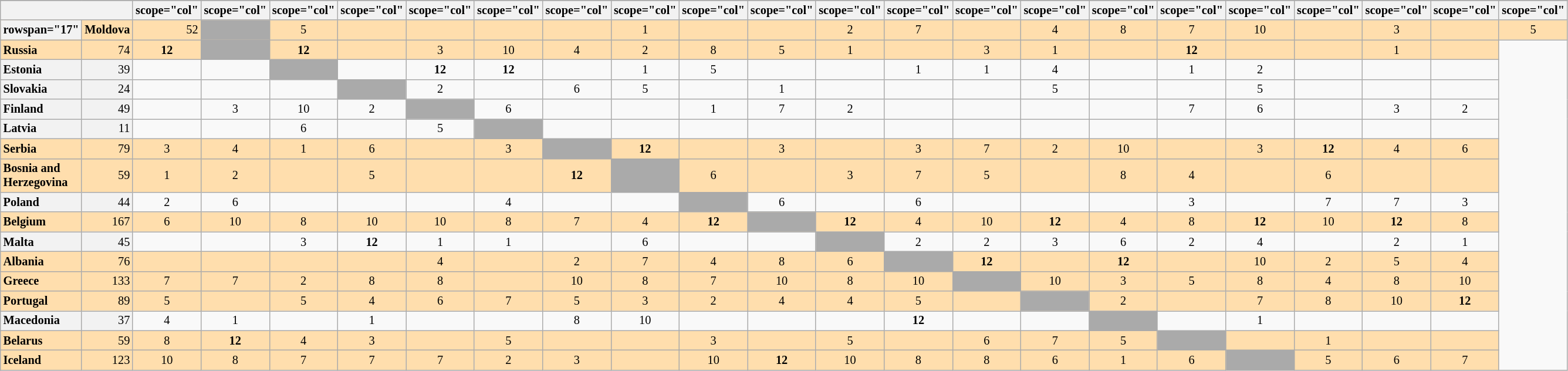<table class="wikitable plainrowheaders" style="text-align:center; font-size:85%;">
<tr>
</tr>
<tr>
<th colspan="2"></th>
<th>scope="col" </th>
<th>scope="col" </th>
<th>scope="col" </th>
<th>scope="col" </th>
<th>scope="col" </th>
<th>scope="col" </th>
<th>scope="col" </th>
<th>scope="col" </th>
<th>scope="col" </th>
<th>scope="col" </th>
<th>scope="col" </th>
<th>scope="col" </th>
<th>scope="col" </th>
<th>scope="col" </th>
<th>scope="col" </th>
<th>scope="col" </th>
<th>scope="col" </th>
<th>scope="col" </th>
<th>scope="col" </th>
<th>scope="col" </th>
<th>scope="col" </th>
</tr>
<tr style="background:#ffdead;">
<th>rowspan="17" </th>
<th scope="row" style="text-align:left; font-weight:bold; background:#ffdead;">Moldova</th>
<td style="text-align:right;">52</td>
<td style="text-align:left; background:#aaa;"></td>
<td>5</td>
<td></td>
<td></td>
<td></td>
<td></td>
<td>1</td>
<td></td>
<td></td>
<td>2</td>
<td>7</td>
<td></td>
<td>4</td>
<td>8</td>
<td>7</td>
<td>10</td>
<td></td>
<td>3</td>
<td></td>
<td>5</td>
</tr>
<tr style="background:#ffdead;">
<th scope="row" style="text-align:left; font-weight:bold; background:#ffdead;">Russia</th>
<td style="text-align:right;">74</td>
<td><strong>12</strong></td>
<td style="text-align:left; background:#aaa;"></td>
<td><strong>12</strong></td>
<td></td>
<td>3</td>
<td>10</td>
<td>4</td>
<td>2</td>
<td>8</td>
<td>5</td>
<td>1</td>
<td></td>
<td>3</td>
<td>1</td>
<td></td>
<td><strong>12</strong></td>
<td></td>
<td></td>
<td>1</td>
<td></td>
</tr>
<tr>
<th scope="row" style="text-align:left; background:#f2f2f2;">Estonia</th>
<td style="text-align:right; background:#f2f2f2;">39</td>
<td></td>
<td></td>
<td style="text-align:left; background:#aaa;"></td>
<td></td>
<td><strong>12</strong></td>
<td><strong>12</strong></td>
<td></td>
<td>1</td>
<td>5</td>
<td></td>
<td></td>
<td>1</td>
<td>1</td>
<td>4</td>
<td></td>
<td>1</td>
<td>2</td>
<td></td>
<td></td>
<td></td>
</tr>
<tr>
<th scope="row" style="text-align:left; background:#f2f2f2;">Slovakia</th>
<td style="text-align:right; background:#f2f2f2;">24</td>
<td></td>
<td></td>
<td></td>
<td style="text-align:left; background:#aaa;"></td>
<td>2</td>
<td></td>
<td>6</td>
<td>5</td>
<td></td>
<td>1</td>
<td></td>
<td></td>
<td></td>
<td>5</td>
<td></td>
<td></td>
<td>5</td>
<td></td>
<td></td>
<td></td>
</tr>
<tr>
<th scope="row" style="text-align:left; background:#f2f2f2;">Finland</th>
<td style="text-align:right; background:#f2f2f2;">49</td>
<td></td>
<td>3</td>
<td>10</td>
<td>2</td>
<td style="text-align:left; background:#aaa;"></td>
<td>6</td>
<td></td>
<td></td>
<td>1</td>
<td>7</td>
<td>2</td>
<td></td>
<td></td>
<td></td>
<td></td>
<td>7</td>
<td>6</td>
<td></td>
<td>3</td>
<td>2</td>
</tr>
<tr>
<th scope="row" style="text-align:left; background:#f2f2f2;">Latvia</th>
<td style="text-align:right; background:#f2f2f2;">11</td>
<td></td>
<td></td>
<td>6</td>
<td></td>
<td>5</td>
<td style="text-align:left; background:#aaa;"></td>
<td></td>
<td></td>
<td></td>
<td></td>
<td></td>
<td></td>
<td></td>
<td></td>
<td></td>
<td></td>
<td></td>
<td></td>
<td></td>
<td></td>
</tr>
<tr style="background:#ffdead;">
<th scope="row" style="text-align:left; font-weight:bold; background:#ffdead;">Serbia</th>
<td style="text-align:right;">79</td>
<td>3</td>
<td>4</td>
<td>1</td>
<td>6</td>
<td></td>
<td>3</td>
<td style="text-align:left; background:#aaa;"></td>
<td><strong>12</strong></td>
<td></td>
<td>3</td>
<td></td>
<td>3</td>
<td>7</td>
<td>2</td>
<td>10</td>
<td></td>
<td>3</td>
<td><strong>12</strong></td>
<td>4</td>
<td>6</td>
</tr>
<tr style="background:#ffdead;">
<th scope="row" style="text-align:left; font-weight:bold; background:#ffdead;">Bosnia and Herzegovina</th>
<td style="text-align:right;">59</td>
<td>1</td>
<td>2</td>
<td></td>
<td>5</td>
<td></td>
<td></td>
<td><strong>12</strong></td>
<td style="text-align:left; background:#aaa;"></td>
<td>6</td>
<td></td>
<td>3</td>
<td>7</td>
<td>5</td>
<td></td>
<td>8</td>
<td>4</td>
<td></td>
<td>6</td>
<td></td>
<td></td>
</tr>
<tr>
<th scope="row" style="text-align:left; background:#f2f2f2;">Poland</th>
<td style="text-align:right; background:#f2f2f2;">44</td>
<td>2</td>
<td>6</td>
<td></td>
<td></td>
<td></td>
<td>4</td>
<td></td>
<td></td>
<td style="text-align:left; background:#aaa;"></td>
<td>6</td>
<td></td>
<td>6</td>
<td></td>
<td></td>
<td></td>
<td>3</td>
<td></td>
<td>7</td>
<td>7</td>
<td>3</td>
</tr>
<tr style="background:#ffdead;">
<th scope="row" style="text-align:left; font-weight:bold; background:#ffdead;">Belgium</th>
<td style="text-align:right;">167</td>
<td>6</td>
<td>10</td>
<td>8</td>
<td>10</td>
<td>10</td>
<td>8</td>
<td>7</td>
<td>4</td>
<td><strong>12</strong></td>
<td style="text-align:left; background:#aaa;"></td>
<td><strong>12</strong></td>
<td>4</td>
<td>10</td>
<td><strong>12</strong></td>
<td>4</td>
<td>8</td>
<td><strong>12</strong></td>
<td>10</td>
<td><strong>12</strong></td>
<td>8</td>
</tr>
<tr>
<th scope="row" style="text-align:left; background:#f2f2f2;">Malta</th>
<td style="text-align:right; background:#f2f2f2;">45</td>
<td></td>
<td></td>
<td>3</td>
<td><strong>12</strong></td>
<td>1</td>
<td>1</td>
<td></td>
<td>6</td>
<td></td>
<td></td>
<td style="text-align:left; background:#aaa;"></td>
<td>2</td>
<td>2</td>
<td>3</td>
<td>6</td>
<td>2</td>
<td>4</td>
<td></td>
<td>2</td>
<td>1</td>
</tr>
<tr style="background:#ffdead;">
<th scope="row" style="text-align:left; font-weight:bold; background:#ffdead;">Albania</th>
<td style="text-align:right;">76</td>
<td></td>
<td></td>
<td></td>
<td></td>
<td>4</td>
<td></td>
<td>2</td>
<td>7</td>
<td>4</td>
<td>8</td>
<td>6</td>
<td style="text-align:left; background:#aaa;"></td>
<td><strong>12</strong></td>
<td></td>
<td><strong>12</strong></td>
<td></td>
<td>10</td>
<td>2</td>
<td>5</td>
<td>4</td>
</tr>
<tr style="background:#ffdead;">
<th scope="row" style="text-align:left; font-weight:bold; background:#ffdead;">Greece</th>
<td style="text-align:right;">133</td>
<td>7</td>
<td>7</td>
<td>2</td>
<td>8</td>
<td>8</td>
<td></td>
<td>10</td>
<td>8</td>
<td>7</td>
<td>10</td>
<td>8</td>
<td>10</td>
<td style="text-align:left; background:#aaa;"></td>
<td>10</td>
<td>3</td>
<td>5</td>
<td>8</td>
<td>4</td>
<td>8</td>
<td>10</td>
</tr>
<tr style="background:#ffdead;">
<th scope="row" style="text-align:left; font-weight:bold; background:#ffdead;">Portugal</th>
<td style="text-align:right;">89</td>
<td>5</td>
<td></td>
<td>5</td>
<td>4</td>
<td>6</td>
<td>7</td>
<td>5</td>
<td>3</td>
<td>2</td>
<td>4</td>
<td>4</td>
<td>5</td>
<td></td>
<td style="text-align:left; background:#aaa;"></td>
<td>2</td>
<td></td>
<td>7</td>
<td>8</td>
<td>10</td>
<td><strong>12</strong></td>
</tr>
<tr>
<th scope="row" style="text-align:left; background:#f2f2f2;">Macedonia</th>
<td style="text-align:right; background:#f2f2f2;">37</td>
<td>4</td>
<td>1</td>
<td></td>
<td>1</td>
<td></td>
<td></td>
<td>8</td>
<td>10</td>
<td></td>
<td></td>
<td></td>
<td><strong>12</strong></td>
<td></td>
<td></td>
<td style="text-align:left; background:#aaa;"></td>
<td></td>
<td>1</td>
<td></td>
<td></td>
<td></td>
</tr>
<tr style="background:#ffdead;">
<th scope="row" style="text-align:left; font-weight:bold; background:#ffdead;">Belarus</th>
<td style="text-align:right;">59</td>
<td>8</td>
<td><strong>12</strong></td>
<td>4</td>
<td>3</td>
<td></td>
<td>5</td>
<td></td>
<td></td>
<td>3</td>
<td></td>
<td>5</td>
<td></td>
<td>6</td>
<td>7</td>
<td>5</td>
<td style="text-align:left; background:#aaa;"></td>
<td></td>
<td>1</td>
<td></td>
<td></td>
</tr>
<tr style="background:#ffdead;">
<th scope="row" style="text-align:left; font-weight:bold; background:#ffdead;">Iceland</th>
<td style="text-align:right;">123</td>
<td>10</td>
<td>8</td>
<td>7</td>
<td>7</td>
<td>7</td>
<td>2</td>
<td>3</td>
<td></td>
<td>10</td>
<td><strong>12</strong></td>
<td>10</td>
<td>8</td>
<td>8</td>
<td>6</td>
<td>1</td>
<td>6</td>
<td style="text-align:left; background:#aaa;"></td>
<td>5</td>
<td>6</td>
<td>7</td>
</tr>
</table>
